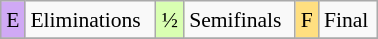<table class="wikitable" style="margin:0.5em auto; font-size:90%; line-height:1.25em;" width=20%;>
<tr>
<td style="background-color:#D0A9F5;text-align:center;">E</td>
<td>Eliminations</td>
<td style="background-color:#D9FFB2;text-align:center;">½</td>
<td>Semifinals</td>
<td style="background-color:#FFDF80;text-align:center;">F</td>
<td>Final</td>
</tr>
<tr>
</tr>
</table>
